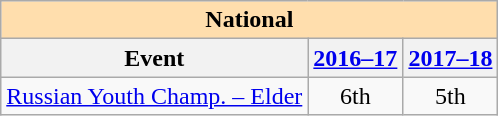<table class="wikitable" style="text-align:center">
<tr>
<th style="background-color: #ffdead; " colspan=3 align=center>National</th>
</tr>
<tr>
<th>Event</th>
<th><a href='#'>2016–17</a></th>
<th><a href='#'>2017–18</a></th>
</tr>
<tr>
<td align=left><a href='#'>Russian Youth Champ. – Elder</a></td>
<td>6th</td>
<td>5th</td>
</tr>
</table>
